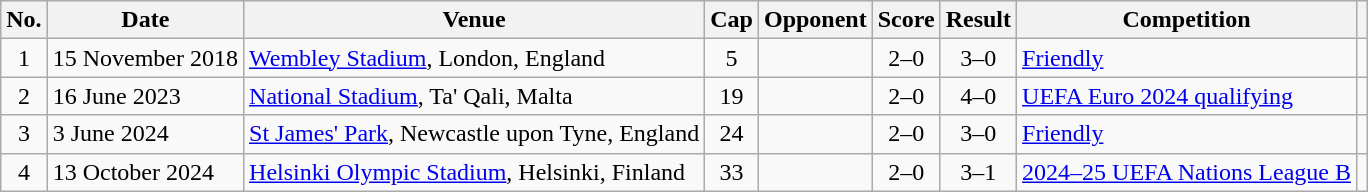<table class="wikitable sortable">
<tr>
<th scope="col">No.</th>
<th scope="col">Date</th>
<th scope="col">Venue</th>
<th scope="col">Cap</th>
<th scope="col">Opponent</th>
<th scope="col">Score</th>
<th scope="col">Result</th>
<th scope="col">Competition</th>
<th scope="col" class="unsortable"></th>
</tr>
<tr>
<td style="text-align: center;">1</td>
<td>15 November 2018</td>
<td><a href='#'>Wembley Stadium</a>, London, England</td>
<td style="text-align: center;">5</td>
<td></td>
<td style="text-align: center;">2–0</td>
<td style="text-align: center;">3–0</td>
<td><a href='#'>Friendly</a></td>
<td style="text-align: center;"></td>
</tr>
<tr>
<td style="text-align: center;">2</td>
<td>16 June 2023</td>
<td><a href='#'>National Stadium</a>, Ta' Qali, Malta</td>
<td style="text-align: center;">19</td>
<td></td>
<td style="text-align: center;">2–0</td>
<td style="text-align: center;">4–0</td>
<td><a href='#'>UEFA Euro 2024 qualifying</a></td>
<td style="text-align: center;"></td>
</tr>
<tr>
<td style="text-align: center;">3</td>
<td>3 June 2024</td>
<td><a href='#'>St James' Park</a>, Newcastle upon Tyne, England</td>
<td style="text-align: center;">24</td>
<td></td>
<td style="text-align: center;">2–0</td>
<td style="text-align: center;">3–0</td>
<td><a href='#'>Friendly</a></td>
<td style="text-align: center;"></td>
</tr>
<tr>
<td style="text-align: center;">4</td>
<td>13 October 2024</td>
<td><a href='#'>Helsinki Olympic Stadium</a>, Helsinki, Finland</td>
<td style="text-align: center;">33</td>
<td></td>
<td style="text-align: center;">2–0</td>
<td style="text-align: center;">3–1</td>
<td><a href='#'>2024–25 UEFA Nations League B</a></td>
<td style="text-align: center;"></td>
</tr>
</table>
